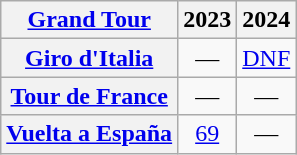<table class="wikitable plainrowheaders">
<tr>
<th scope="col"><a href='#'>Grand Tour</a></th>
<th scope="col">2023</th>
<th scope="col">2024</th>
</tr>
<tr style="text-align:center;">
<th scope="row"> <a href='#'>Giro d'Italia</a></th>
<td>—</td>
<td><a href='#'>DNF</a></td>
</tr>
<tr style="text-align:center;">
<th scope="row"> <a href='#'>Tour de France</a></th>
<td>—</td>
<td>—</td>
</tr>
<tr style="text-align:center;">
<th scope="row"> <a href='#'>Vuelta a España</a></th>
<td><a href='#'>69</a></td>
<td>—</td>
</tr>
</table>
